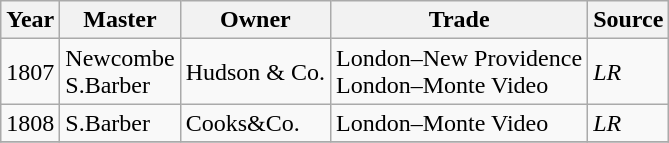<table class=" wikitable">
<tr>
<th>Year</th>
<th>Master</th>
<th>Owner</th>
<th>Trade</th>
<th>Source</th>
</tr>
<tr>
<td>1807</td>
<td>Newcombe<br>S.Barber</td>
<td>Hudson & Co.<br></td>
<td>London–New Providence<br>London–Monte Video</td>
<td><em>LR</em></td>
</tr>
<tr>
<td>1808</td>
<td>S.Barber</td>
<td>Cooks&Co.</td>
<td>London–Monte Video</td>
<td><em>LR</em></td>
</tr>
<tr>
</tr>
</table>
